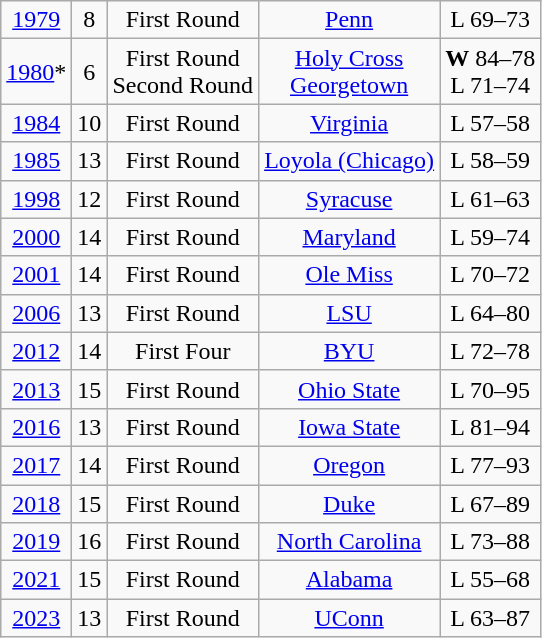<table class="wikitable">
<tr align="center">
<td><a href='#'>1979</a></td>
<td>8</td>
<td>First Round</td>
<td><a href='#'>Penn</a></td>
<td>L 69–73</td>
</tr>
<tr align="center">
<td><a href='#'>1980</a>*</td>
<td>6</td>
<td>First Round<br>Second Round</td>
<td><a href='#'>Holy Cross</a><br><a href='#'>Georgetown</a></td>
<td><strong>W</strong> 84–78<br>L 71–74</td>
</tr>
<tr align="center">
<td><a href='#'>1984</a></td>
<td>10</td>
<td>First Round</td>
<td><a href='#'>Virginia</a></td>
<td>L 57–58</td>
</tr>
<tr align="center">
<td><a href='#'>1985</a></td>
<td>13</td>
<td>First Round</td>
<td><a href='#'>Loyola (Chicago)</a></td>
<td>L 58–59</td>
</tr>
<tr align="center">
<td><a href='#'>1998</a></td>
<td>12</td>
<td>First Round</td>
<td><a href='#'>Syracuse</a></td>
<td>L 61–63</td>
</tr>
<tr align="center">
<td><a href='#'>2000</a></td>
<td>14</td>
<td>First Round</td>
<td><a href='#'>Maryland</a></td>
<td>L 59–74</td>
</tr>
<tr align="center">
<td><a href='#'>2001</a></td>
<td>14</td>
<td>First Round</td>
<td><a href='#'>Ole Miss</a></td>
<td>L 70–72</td>
</tr>
<tr align="center">
<td><a href='#'>2006</a></td>
<td>13</td>
<td>First Round</td>
<td><a href='#'>LSU</a></td>
<td>L 64–80</td>
</tr>
<tr align="center">
<td><a href='#'>2012</a></td>
<td>14</td>
<td>First Four</td>
<td><a href='#'>BYU</a></td>
<td>L 72–78</td>
</tr>
<tr align="center">
<td><a href='#'>2013</a></td>
<td>15</td>
<td>First Round</td>
<td><a href='#'>Ohio State</a></td>
<td>L 70–95</td>
</tr>
<tr align="center">
<td><a href='#'>2016</a></td>
<td>13</td>
<td>First Round</td>
<td><a href='#'>Iowa State</a></td>
<td>L 81–94</td>
</tr>
<tr align="center">
<td><a href='#'>2017</a></td>
<td>14</td>
<td>First Round</td>
<td><a href='#'>Oregon</a></td>
<td>L 77–93</td>
</tr>
<tr align="center">
<td><a href='#'>2018</a></td>
<td>15</td>
<td>First Round</td>
<td><a href='#'>Duke</a></td>
<td>L 67–89</td>
</tr>
<tr align="center">
<td><a href='#'>2019</a></td>
<td>16</td>
<td>First Round</td>
<td><a href='#'>North Carolina</a></td>
<td>L 73–88</td>
</tr>
<tr align="center">
<td><a href='#'>2021</a></td>
<td>15</td>
<td>First Round</td>
<td><a href='#'>Alabama</a></td>
<td>L 55–68</td>
</tr>
<tr align="center">
<td><a href='#'>2023</a></td>
<td>13</td>
<td>First Round</td>
<td><a href='#'>UConn</a></td>
<td>L 63–87</td>
</tr>
</table>
